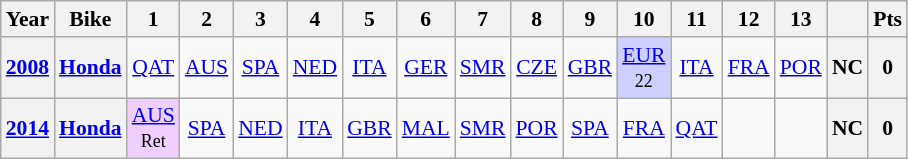<table class="wikitable" style="text-align:center; font-size:90%">
<tr>
<th>Year</th>
<th>Bike</th>
<th>1</th>
<th>2</th>
<th>3</th>
<th>4</th>
<th>5</th>
<th>6</th>
<th>7</th>
<th>8</th>
<th>9</th>
<th>10</th>
<th>11</th>
<th>12</th>
<th>13</th>
<th></th>
<th>Pts</th>
</tr>
<tr>
<th><a href='#'>2008</a></th>
<th><a href='#'>Honda</a></th>
<td><a href='#'>QAT</a></td>
<td><a href='#'>AUS</a></td>
<td><a href='#'>SPA</a></td>
<td><a href='#'>NED</a></td>
<td><a href='#'>ITA</a></td>
<td><a href='#'>GER</a></td>
<td><a href='#'>SMR</a></td>
<td><a href='#'>CZE</a></td>
<td><a href='#'>GBR</a></td>
<td style="background:#cfcfff;"><a href='#'>EUR</a><br><small>22</small></td>
<td><a href='#'>ITA</a></td>
<td><a href='#'>FRA</a></td>
<td><a href='#'>POR</a></td>
<th>NC</th>
<th>0</th>
</tr>
<tr>
<th><a href='#'>2014</a></th>
<th><a href='#'>Honda</a></th>
<td style="background:#efcfff;"><a href='#'>AUS</a><br><small>Ret</small></td>
<td><a href='#'>SPA</a></td>
<td><a href='#'>NED</a></td>
<td><a href='#'>ITA</a></td>
<td><a href='#'>GBR</a></td>
<td><a href='#'>MAL</a></td>
<td><a href='#'>SMR</a></td>
<td><a href='#'>POR</a></td>
<td><a href='#'>SPA</a></td>
<td><a href='#'>FRA</a></td>
<td><a href='#'>QAT</a></td>
<td></td>
<td></td>
<th>NC</th>
<th>0</th>
</tr>
</table>
